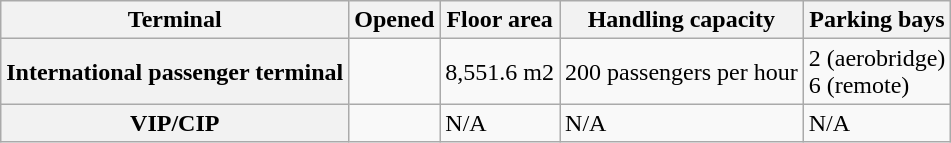<table class="wikitable">
<tr>
<th>Terminal</th>
<th>Opened</th>
<th>Floor area</th>
<th>Handling capacity</th>
<th>Parking bays</th>
</tr>
<tr>
<th>International passenger terminal</th>
<td></td>
<td>8,551.6 m2</td>
<td>200 passengers per hour</td>
<td>2 (aerobridge)<br> 6 (remote)</td>
</tr>
<tr>
<th>VIP/CIP</th>
<td></td>
<td>N/A</td>
<td>N/A</td>
<td>N/A</td>
</tr>
</table>
